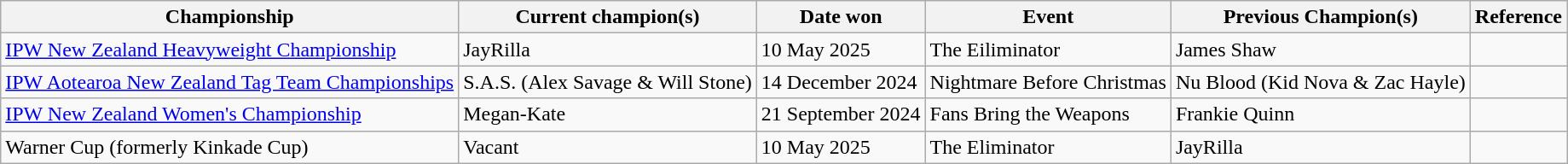<table class="wikitable">
<tr>
<th>Championship</th>
<th>Current champion(s)</th>
<th>Date won</th>
<th>Event</th>
<th>Previous Champion(s)</th>
<th>Reference</th>
</tr>
<tr>
<td><a href='#'>IPW New Zealand Heavyweight Championship</a></td>
<td>JayRilla</td>
<td>10 May 2025</td>
<td>The Eiliminator</td>
<td>James Shaw</td>
<td></td>
</tr>
<tr>
<td><a href='#'>IPW Aotearoa New Zealand Tag Team Championships</a></td>
<td>S.A.S. (Alex Savage & Will Stone)</td>
<td>14 December 2024</td>
<td>Nightmare Before Christmas</td>
<td>Nu Blood (Kid Nova & Zac Hayle)</td>
<td></td>
</tr>
<tr>
<td><a href='#'>IPW New Zealand Women's Championship</a></td>
<td>Megan-Kate</td>
<td>21 September 2024</td>
<td>Fans Bring the Weapons</td>
<td>Frankie Quinn</td>
<td></td>
</tr>
<tr>
<td>Warner Cup (formerly Kinkade Cup)</td>
<td>Vacant</td>
<td>10 May 2025</td>
<td>The Eliminator</td>
<td>JayRilla</td>
<td></td>
</tr>
</table>
